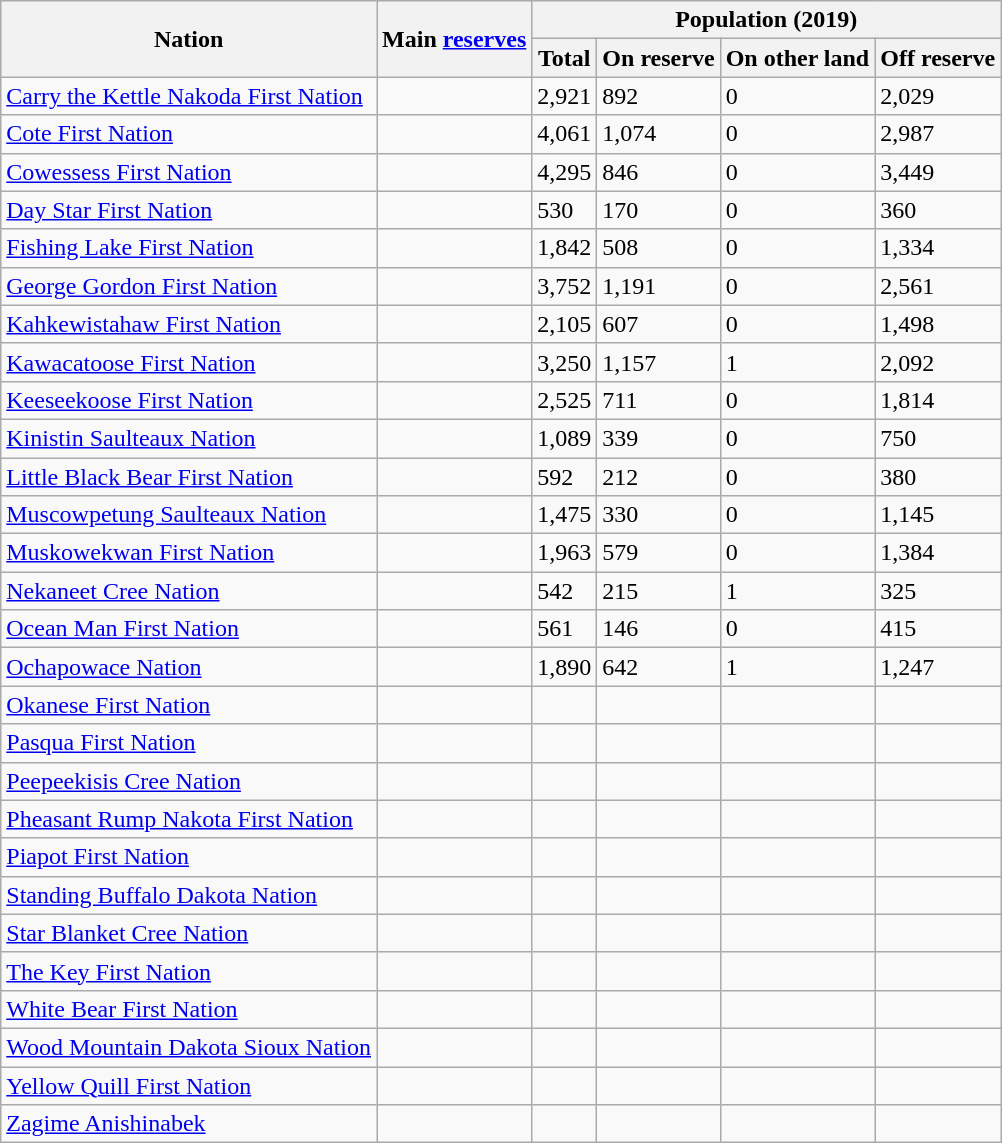<table class="wikitable sortable">
<tr>
<th colspan="2" rowspan="2">Nation</th>
<th rowspan="2" class=unsortable>Main <a href='#'>reserves</a></th>
<th colspan="4">Population (2019)</th>
</tr>
<tr>
<th>Total</th>
<th>On reserve</th>
<th>On other land</th>
<th>Off reserve</th>
</tr>
<tr>
<td colspan="2"><a href='#'>Carry the Kettle Nakoda First Nation</a></td>
<td></td>
<td>2,921</td>
<td>892</td>
<td>0</td>
<td>2,029</td>
</tr>
<tr>
<td colspan="2"><a href='#'>Cote First Nation</a></td>
<td></td>
<td>4,061</td>
<td>1,074</td>
<td>0</td>
<td>2,987</td>
</tr>
<tr>
<td colspan="2"><a href='#'>Cowessess First Nation</a></td>
<td></td>
<td>4,295</td>
<td>846</td>
<td>0</td>
<td>3,449</td>
</tr>
<tr>
<td colspan="2"><a href='#'>Day Star First Nation</a></td>
<td></td>
<td>530</td>
<td>170</td>
<td>0</td>
<td>360</td>
</tr>
<tr>
<td colspan="2"><a href='#'>Fishing Lake First Nation</a></td>
<td></td>
<td>1,842</td>
<td>508</td>
<td>0</td>
<td>1,334</td>
</tr>
<tr>
<td colspan="2"><a href='#'>George Gordon First Nation</a></td>
<td></td>
<td>3,752</td>
<td>1,191</td>
<td>0</td>
<td>2,561</td>
</tr>
<tr>
<td colspan="2"><a href='#'>Kahkewistahaw First Nation</a></td>
<td></td>
<td>2,105</td>
<td>607</td>
<td>0</td>
<td>1,498</td>
</tr>
<tr>
<td colspan="2"><a href='#'>Kawacatoose First Nation</a></td>
<td></td>
<td>3,250</td>
<td>1,157</td>
<td>1</td>
<td>2,092</td>
</tr>
<tr>
<td colspan="2"><a href='#'>Keeseekoose First Nation</a></td>
<td></td>
<td>2,525</td>
<td>711</td>
<td>0</td>
<td>1,814</td>
</tr>
<tr>
<td colspan="2"><a href='#'>Kinistin Saulteaux Nation</a></td>
<td></td>
<td>1,089</td>
<td>339</td>
<td>0</td>
<td>750</td>
</tr>
<tr>
<td colspan="2"><a href='#'>Little Black Bear First Nation</a></td>
<td></td>
<td>592</td>
<td>212</td>
<td>0</td>
<td>380</td>
</tr>
<tr>
<td colspan="2"><a href='#'>Muscowpetung Saulteaux Nation</a></td>
<td></td>
<td>1,475</td>
<td>330</td>
<td>0</td>
<td>1,145</td>
</tr>
<tr>
<td colspan="2"><a href='#'>Muskowekwan First Nation</a></td>
<td></td>
<td>1,963</td>
<td>579</td>
<td>0</td>
<td>1,384</td>
</tr>
<tr>
<td colspan="2"><a href='#'>Nekaneet Cree Nation</a></td>
<td></td>
<td>542</td>
<td>215</td>
<td>1</td>
<td>325</td>
</tr>
<tr>
<td colspan="2"><a href='#'>Ocean Man First Nation</a></td>
<td></td>
<td>561</td>
<td>146</td>
<td>0</td>
<td>415</td>
</tr>
<tr>
<td colspan="2"><a href='#'>Ochapowace Nation</a></td>
<td></td>
<td>1,890</td>
<td>642</td>
<td>1</td>
<td>1,247</td>
</tr>
<tr>
<td colspan="2"><a href='#'>Okanese First Nation</a></td>
<td></td>
<td></td>
<td></td>
<td></td>
<td></td>
</tr>
<tr>
<td colspan="2"><a href='#'>Pasqua First Nation</a></td>
<td></td>
<td></td>
<td></td>
<td></td>
<td></td>
</tr>
<tr>
<td colspan="2"><a href='#'>Peepeekisis Cree Nation</a></td>
<td></td>
<td></td>
<td></td>
<td></td>
<td></td>
</tr>
<tr>
<td colspan="2"><a href='#'>Pheasant Rump Nakota First Nation</a></td>
<td></td>
<td></td>
<td></td>
<td></td>
<td></td>
</tr>
<tr>
<td colspan="2"><a href='#'>Piapot First Nation</a></td>
<td></td>
<td></td>
<td></td>
<td></td>
<td></td>
</tr>
<tr>
<td colspan="2"><a href='#'>Standing Buffalo Dakota Nation</a></td>
<td></td>
<td></td>
<td></td>
<td></td>
<td></td>
</tr>
<tr>
<td colspan="2"><a href='#'>Star Blanket Cree Nation</a></td>
<td></td>
<td></td>
<td></td>
<td></td>
<td></td>
</tr>
<tr>
<td colspan="2"><a href='#'>The Key First Nation</a></td>
<td></td>
<td></td>
<td></td>
<td></td>
<td></td>
</tr>
<tr>
<td colspan="2"><a href='#'>White Bear First Nation</a></td>
<td></td>
<td></td>
<td></td>
<td></td>
<td></td>
</tr>
<tr>
<td colspan="2"><a href='#'>Wood Mountain Dakota Sioux Nation</a></td>
<td></td>
<td></td>
<td></td>
<td></td>
<td></td>
</tr>
<tr>
<td colspan="2"><a href='#'>Yellow Quill First Nation</a></td>
<td></td>
<td></td>
<td></td>
<td></td>
<td></td>
</tr>
<tr>
<td colspan="2"><a href='#'>Zagime Anishinabek</a></td>
<td></td>
<td></td>
<td></td>
<td></td>
<td></td>
</tr>
</table>
